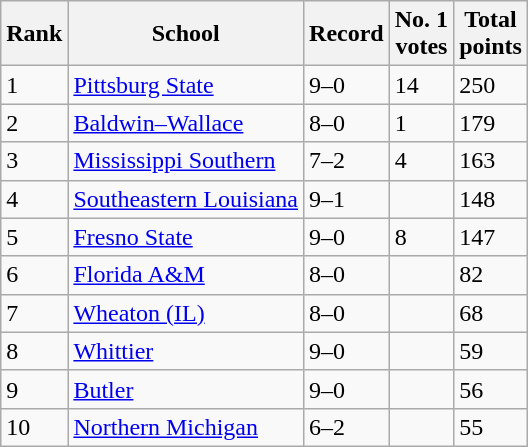<table class="wikitable">
<tr>
<th>Rank</th>
<th>School</th>
<th>Record</th>
<th>No. 1<br>votes</th>
<th>Total<br>points</th>
</tr>
<tr>
<td>1</td>
<td><a href='#'>Pittsburg State</a></td>
<td>9–0</td>
<td>14</td>
<td>250</td>
</tr>
<tr>
<td>2</td>
<td><a href='#'>Baldwin–Wallace</a></td>
<td>8–0</td>
<td>1</td>
<td>179</td>
</tr>
<tr>
<td>3</td>
<td><a href='#'>Mississippi Southern</a></td>
<td>7–2</td>
<td>4</td>
<td>163</td>
</tr>
<tr>
<td>4</td>
<td><a href='#'>Southeastern Louisiana</a></td>
<td>9–1</td>
<td></td>
<td>148</td>
</tr>
<tr>
<td>5</td>
<td><a href='#'>Fresno State</a></td>
<td>9–0</td>
<td>8</td>
<td>147</td>
</tr>
<tr>
<td>6</td>
<td><a href='#'>Florida A&M</a></td>
<td>8–0</td>
<td></td>
<td>82</td>
</tr>
<tr>
<td>7</td>
<td><a href='#'>Wheaton (IL)</a></td>
<td>8–0</td>
<td></td>
<td>68</td>
</tr>
<tr>
<td>8</td>
<td><a href='#'>Whittier</a></td>
<td>9–0</td>
<td></td>
<td>59</td>
</tr>
<tr>
<td>9</td>
<td><a href='#'>Butler</a></td>
<td>9–0</td>
<td></td>
<td>56</td>
</tr>
<tr>
<td>10</td>
<td><a href='#'>Northern Michigan</a></td>
<td>6–2</td>
<td></td>
<td>55</td>
</tr>
</table>
